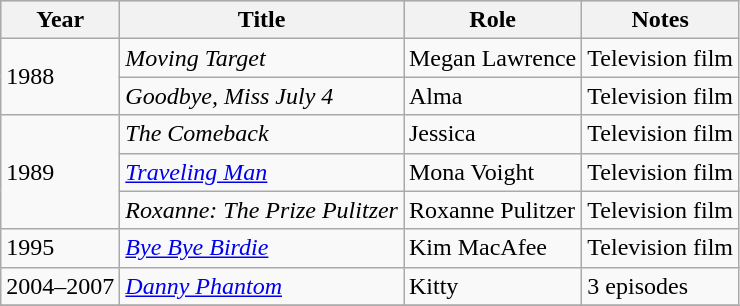<table class="wikitable">
<tr style="background:#ccc; text-align:center;">
<th>Year</th>
<th>Title</th>
<th>Role</th>
<th>Notes</th>
</tr>
<tr>
<td rowspan=2>1988</td>
<td><em>Moving Target</em></td>
<td>Megan Lawrence</td>
<td>Television film</td>
</tr>
<tr>
<td><em>Goodbye, Miss July 4 </em></td>
<td>Alma</td>
<td>Television film</td>
</tr>
<tr>
<td rowspan=3>1989</td>
<td><em>The Comeback</em></td>
<td>Jessica</td>
<td>Television film</td>
</tr>
<tr>
<td><em><a href='#'>Traveling Man</a></em></td>
<td>Mona Voight</td>
<td>Television film</td>
</tr>
<tr>
<td><em>Roxanne: The Prize Pulitzer</em></td>
<td>Roxanne Pulitzer</td>
<td>Television film</td>
</tr>
<tr>
<td>1995</td>
<td><em><a href='#'>Bye Bye Birdie</a></em></td>
<td>Kim MacAfee</td>
<td>Television film</td>
</tr>
<tr>
<td>2004–2007</td>
<td><em><a href='#'>Danny Phantom</a></em></td>
<td>Kitty</td>
<td>3 episodes</td>
</tr>
<tr>
</tr>
</table>
